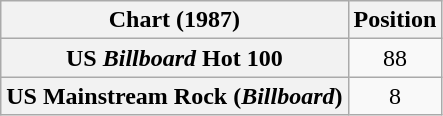<table class="wikitable plainrowheaders" style="text-align:center">
<tr>
<th scope="col">Chart (1987)</th>
<th scope="col">Position</th>
</tr>
<tr>
<th scope="row">US <em>Billboard</em> Hot 100</th>
<td>88</td>
</tr>
<tr>
<th scope="row">US Mainstream Rock (<em>Billboard</em>)</th>
<td>8</td>
</tr>
</table>
